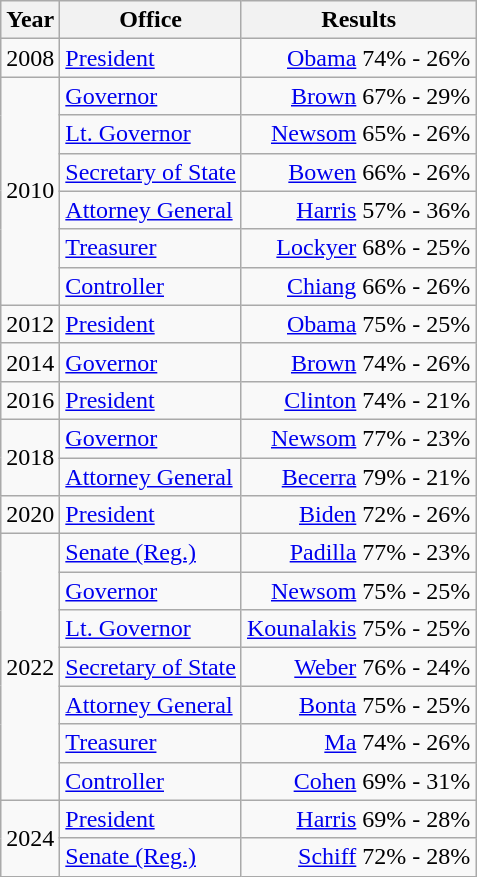<table class=wikitable>
<tr>
<th>Year</th>
<th>Office</th>
<th>Results</th>
</tr>
<tr>
<td>2008</td>
<td><a href='#'>President</a></td>
<td align="right" ><a href='#'>Obama</a> 74% - 26%</td>
</tr>
<tr>
<td rowspan=6>2010</td>
<td><a href='#'>Governor</a></td>
<td align="right" ><a href='#'>Brown</a> 67% - 29%</td>
</tr>
<tr>
<td><a href='#'>Lt. Governor</a></td>
<td align="right" ><a href='#'>Newsom</a> 65% - 26%</td>
</tr>
<tr>
<td><a href='#'>Secretary of State</a></td>
<td align="right" ><a href='#'>Bowen</a> 66% - 26%</td>
</tr>
<tr>
<td><a href='#'>Attorney General</a></td>
<td align="right" ><a href='#'>Harris</a> 57% - 36%</td>
</tr>
<tr>
<td><a href='#'>Treasurer</a></td>
<td align="right" ><a href='#'>Lockyer</a> 68% - 25%</td>
</tr>
<tr>
<td><a href='#'>Controller</a></td>
<td align="right" ><a href='#'>Chiang</a> 66% - 26%</td>
</tr>
<tr>
<td>2012</td>
<td><a href='#'>President</a></td>
<td align="right" ><a href='#'>Obama</a> 75% - 25%</td>
</tr>
<tr>
<td>2014</td>
<td><a href='#'>Governor</a></td>
<td align="right" ><a href='#'>Brown</a> 74% - 26%</td>
</tr>
<tr>
<td>2016</td>
<td><a href='#'>President</a></td>
<td align="right" ><a href='#'>Clinton</a> 74% - 21%</td>
</tr>
<tr>
<td rowspan=2>2018</td>
<td><a href='#'>Governor</a></td>
<td align="right" ><a href='#'>Newsom</a> 77% - 23%</td>
</tr>
<tr>
<td><a href='#'>Attorney General</a></td>
<td align="right" ><a href='#'>Becerra</a> 79% - 21%</td>
</tr>
<tr>
<td>2020</td>
<td><a href='#'>President</a></td>
<td align="right" ><a href='#'>Biden</a> 72% - 26%</td>
</tr>
<tr>
<td rowspan=7>2022</td>
<td><a href='#'>Senate (Reg.)</a></td>
<td align="right" ><a href='#'>Padilla</a> 77% - 23%</td>
</tr>
<tr>
<td><a href='#'>Governor</a></td>
<td align="right" ><a href='#'>Newsom</a> 75% - 25%</td>
</tr>
<tr>
<td><a href='#'>Lt. Governor</a></td>
<td align="right" ><a href='#'>Kounalakis</a> 75% - 25%</td>
</tr>
<tr>
<td><a href='#'>Secretary of State</a></td>
<td align="right" ><a href='#'>Weber</a> 76% - 24%</td>
</tr>
<tr>
<td><a href='#'>Attorney General</a></td>
<td align="right" ><a href='#'>Bonta</a> 75% - 25%</td>
</tr>
<tr>
<td><a href='#'>Treasurer</a></td>
<td align="right" ><a href='#'>Ma</a> 74% - 26%</td>
</tr>
<tr>
<td><a href='#'>Controller</a></td>
<td align="right" ><a href='#'>Cohen</a> 69% - 31%</td>
</tr>
<tr>
<td rowspan=2>2024</td>
<td><a href='#'>President</a></td>
<td align="right" ><a href='#'>Harris</a> 69% - 28%</td>
</tr>
<tr>
<td><a href='#'>Senate (Reg.)</a></td>
<td align="right" ><a href='#'>Schiff</a> 72% - 28%</td>
</tr>
</table>
